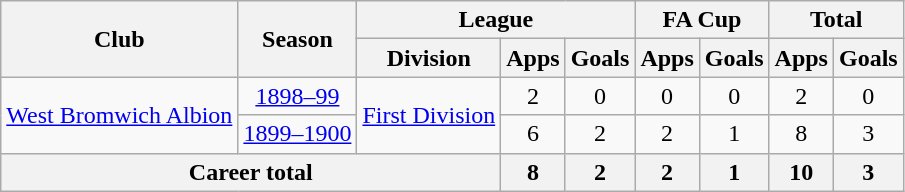<table class="wikitable" style="text-align: center;">
<tr>
<th rowspan="2">Club</th>
<th rowspan="2">Season</th>
<th colspan="3">League</th>
<th colspan="2">FA Cup</th>
<th colspan="2">Total</th>
</tr>
<tr>
<th>Division</th>
<th>Apps</th>
<th>Goals</th>
<th>Apps</th>
<th>Goals</th>
<th>Apps</th>
<th>Goals</th>
</tr>
<tr>
<td rowspan="2"><a href='#'>West Bromwich Albion</a></td>
<td><a href='#'>1898–99</a></td>
<td rowspan="2"><a href='#'>First Division</a></td>
<td>2</td>
<td>0</td>
<td>0</td>
<td>0</td>
<td>2</td>
<td>0</td>
</tr>
<tr>
<td><a href='#'>1899–1900</a></td>
<td>6</td>
<td>2</td>
<td>2</td>
<td>1</td>
<td>8</td>
<td>3</td>
</tr>
<tr>
<th colspan="3">Career total</th>
<th>8</th>
<th>2</th>
<th>2</th>
<th>1</th>
<th>10</th>
<th>3</th>
</tr>
</table>
